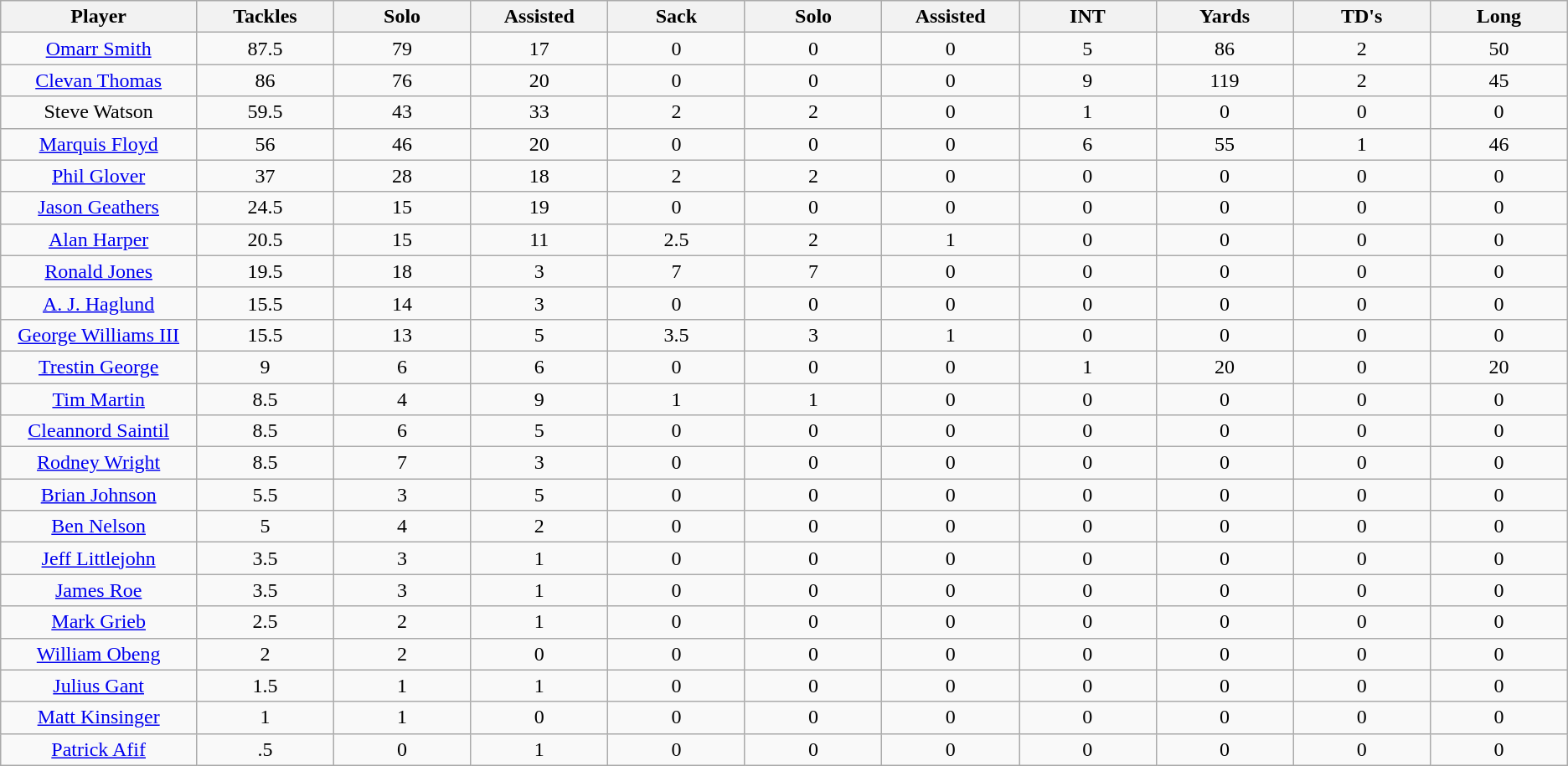<table class="wikitable sortable">
<tr>
<th bgcolor="#DDDDFF" width="10%">Player</th>
<th bgcolor="#DDDDFF" width="7%">Tackles</th>
<th bgcolor="#DDDDFF" width="7%">Solo</th>
<th bgcolor="#DDDDFF" width="7%">Assisted</th>
<th bgcolor="#DDDDFF" width="7%">Sack</th>
<th bgcolor="#DDDDFF" width="7%">Solo</th>
<th bgcolor="#DDDDFF" width="7%">Assisted</th>
<th bgcolor="#DDDDFF" width="7%">INT</th>
<th bgcolor="#DDDDFF" width="7%">Yards</th>
<th bgcolor="#DDDDFF" width="7%">TD's</th>
<th bgcolor="#DDDDFF" width="7%">Long</th>
</tr>
<tr align="center">
<td><a href='#'>Omarr Smith</a></td>
<td>87.5</td>
<td>79</td>
<td>17</td>
<td>0</td>
<td>0</td>
<td>0</td>
<td>5</td>
<td>86</td>
<td>2</td>
<td>50</td>
</tr>
<tr align="center">
<td><a href='#'>Clevan Thomas</a></td>
<td>86</td>
<td>76</td>
<td>20</td>
<td>0</td>
<td>0</td>
<td>0</td>
<td>9</td>
<td>119</td>
<td>2</td>
<td>45</td>
</tr>
<tr align="center">
<td>Steve Watson</td>
<td>59.5</td>
<td>43</td>
<td>33</td>
<td>2</td>
<td>2</td>
<td>0</td>
<td>1</td>
<td>0</td>
<td>0</td>
<td>0</td>
</tr>
<tr align="center">
<td><a href='#'>Marquis Floyd</a></td>
<td>56</td>
<td>46</td>
<td>20</td>
<td>0</td>
<td>0</td>
<td>0</td>
<td>6</td>
<td>55</td>
<td>1</td>
<td>46</td>
</tr>
<tr align="center">
<td><a href='#'>Phil Glover</a></td>
<td>37</td>
<td>28</td>
<td>18</td>
<td>2</td>
<td>2</td>
<td>0</td>
<td>0</td>
<td>0</td>
<td>0</td>
<td>0</td>
</tr>
<tr align="center">
<td><a href='#'>Jason Geathers</a></td>
<td>24.5</td>
<td>15</td>
<td>19</td>
<td>0</td>
<td>0</td>
<td>0</td>
<td>0</td>
<td>0</td>
<td>0</td>
<td>0</td>
</tr>
<tr align="center">
<td><a href='#'>Alan Harper</a></td>
<td>20.5</td>
<td>15</td>
<td>11</td>
<td>2.5</td>
<td>2</td>
<td>1</td>
<td>0</td>
<td>0</td>
<td>0</td>
<td>0</td>
</tr>
<tr align="center">
<td><a href='#'>Ronald Jones</a></td>
<td>19.5</td>
<td>18</td>
<td>3</td>
<td>7</td>
<td>7</td>
<td>0</td>
<td>0</td>
<td>0</td>
<td>0</td>
<td>0</td>
</tr>
<tr align="center">
<td><a href='#'>A. J. Haglund</a></td>
<td>15.5</td>
<td>14</td>
<td>3</td>
<td>0</td>
<td>0</td>
<td>0</td>
<td>0</td>
<td>0</td>
<td>0</td>
<td>0</td>
</tr>
<tr align="center">
<td><a href='#'>George Williams III</a></td>
<td>15.5</td>
<td>13</td>
<td>5</td>
<td>3.5</td>
<td>3</td>
<td>1</td>
<td>0</td>
<td>0</td>
<td>0</td>
<td>0</td>
</tr>
<tr align="center">
<td><a href='#'>Trestin George</a></td>
<td>9</td>
<td>6</td>
<td>6</td>
<td>0</td>
<td>0</td>
<td>0</td>
<td>1</td>
<td>20</td>
<td>0</td>
<td>20</td>
</tr>
<tr align="center">
<td><a href='#'>Tim Martin</a></td>
<td>8.5</td>
<td>4</td>
<td>9</td>
<td>1</td>
<td>1</td>
<td>0</td>
<td>0</td>
<td>0</td>
<td>0</td>
<td>0</td>
</tr>
<tr align="center">
<td><a href='#'>Cleannord Saintil</a></td>
<td>8.5</td>
<td>6</td>
<td>5</td>
<td>0</td>
<td>0</td>
<td>0</td>
<td>0</td>
<td>0</td>
<td>0</td>
<td>0</td>
</tr>
<tr align="center">
<td><a href='#'>Rodney Wright</a></td>
<td>8.5</td>
<td>7</td>
<td>3</td>
<td>0</td>
<td>0</td>
<td>0</td>
<td>0</td>
<td>0</td>
<td>0</td>
<td>0</td>
</tr>
<tr align="center">
<td><a href='#'>Brian Johnson</a></td>
<td>5.5</td>
<td>3</td>
<td>5</td>
<td>0</td>
<td>0</td>
<td>0</td>
<td>0</td>
<td>0</td>
<td>0</td>
<td>0</td>
</tr>
<tr align="center">
<td><a href='#'>Ben Nelson</a></td>
<td>5</td>
<td>4</td>
<td>2</td>
<td>0</td>
<td>0</td>
<td>0</td>
<td>0</td>
<td>0</td>
<td>0</td>
<td>0</td>
</tr>
<tr align="center">
<td><a href='#'>Jeff Littlejohn</a></td>
<td>3.5</td>
<td>3</td>
<td>1</td>
<td>0</td>
<td>0</td>
<td>0</td>
<td>0</td>
<td>0</td>
<td>0</td>
<td>0</td>
</tr>
<tr align="center">
<td><a href='#'>James Roe</a></td>
<td>3.5</td>
<td>3</td>
<td>1</td>
<td>0</td>
<td>0</td>
<td>0</td>
<td>0</td>
<td>0</td>
<td>0</td>
<td>0</td>
</tr>
<tr align="center">
<td><a href='#'>Mark Grieb</a></td>
<td>2.5</td>
<td>2</td>
<td>1</td>
<td>0</td>
<td>0</td>
<td>0</td>
<td>0</td>
<td>0</td>
<td>0</td>
<td>0</td>
</tr>
<tr align="center">
<td><a href='#'>William Obeng</a></td>
<td>2</td>
<td>2</td>
<td>0</td>
<td>0</td>
<td>0</td>
<td>0</td>
<td>0</td>
<td>0</td>
<td>0</td>
<td>0</td>
</tr>
<tr align="center">
<td><a href='#'>Julius Gant</a></td>
<td>1.5</td>
<td>1</td>
<td>1</td>
<td>0</td>
<td>0</td>
<td>0</td>
<td>0</td>
<td>0</td>
<td>0</td>
<td>0</td>
</tr>
<tr align="center">
<td><a href='#'>Matt Kinsinger</a></td>
<td>1</td>
<td>1</td>
<td>0</td>
<td>0</td>
<td>0</td>
<td>0</td>
<td>0</td>
<td>0</td>
<td>0</td>
<td>0</td>
</tr>
<tr align="center">
<td><a href='#'>Patrick Afif</a></td>
<td>.5</td>
<td>0</td>
<td>1</td>
<td>0</td>
<td>0</td>
<td>0</td>
<td>0</td>
<td>0</td>
<td>0</td>
<td>0</td>
</tr>
</table>
